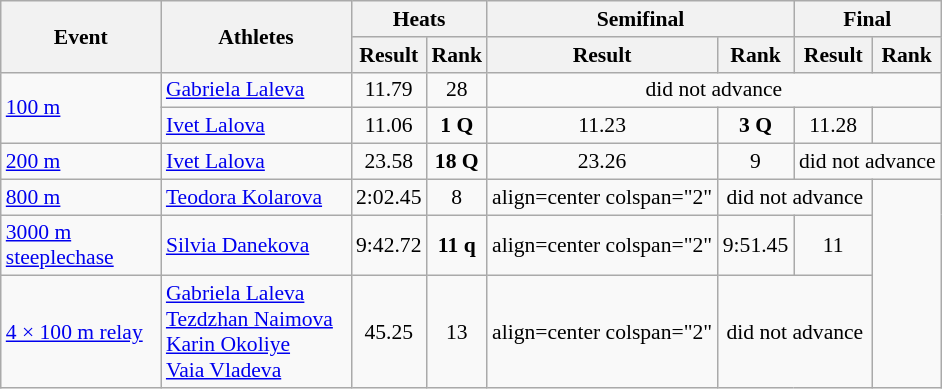<table class="wikitable" border="1" style="font-size:90%">
<tr>
<th rowspan="2" width=100>Event</th>
<th rowspan="2" width=120>Athletes</th>
<th colspan="2">Heats</th>
<th colspan="2">Semifinal</th>
<th colspan="2">Final</th>
</tr>
<tr>
<th>Result</th>
<th>Rank</th>
<th>Result</th>
<th>Rank</th>
<th>Result</th>
<th>Rank</th>
</tr>
<tr>
<td rowspan=2><a href='#'>100 m</a></td>
<td><a href='#'>Gabriela Laleva</a></td>
<td align=center>11.79</td>
<td align=center>28</td>
<td align=center colspan="4">did not advance</td>
</tr>
<tr>
<td><a href='#'>Ivet Lalova</a></td>
<td align=center>11.06</td>
<td align=center><strong>1 Q</strong></td>
<td align=center>11.23</td>
<td align=center><strong>3 Q</strong></td>
<td align=center>11.28</td>
<td align=center></td>
</tr>
<tr>
<td><a href='#'>200 m</a></td>
<td><a href='#'>Ivet Lalova</a></td>
<td align=center>23.58</td>
<td align=center><strong>18 Q</strong></td>
<td align=center>23.26</td>
<td align=center>9</td>
<td align=center colspan="2">did not advance</td>
</tr>
<tr>
<td><a href='#'>800 m</a></td>
<td><a href='#'>Teodora Kolarova</a></td>
<td align=center>2:02.45</td>
<td align=center>8</td>
<td>align=center colspan="2" </td>
<td align=center colspan="2">did not advance</td>
</tr>
<tr>
<td><a href='#'>3000 m steeplechase</a></td>
<td><a href='#'>Silvia Danekova</a></td>
<td align=center>9:42.72</td>
<td align=center><strong>11 q</strong></td>
<td>align=center colspan="2" </td>
<td align=center>9:51.45</td>
<td align=center>11</td>
</tr>
<tr>
<td><a href='#'>4 × 100 m relay</a></td>
<td><a href='#'>Gabriela Laleva</a><br><a href='#'>Tezdzhan Naimova</a><br><a href='#'>Karin Okoliye</a><br><a href='#'>Vaia Vladeva</a></td>
<td align=center>45.25</td>
<td align=center>13</td>
<td>align=center colspan="2" </td>
<td align=center colspan="2">did not advance</td>
</tr>
</table>
